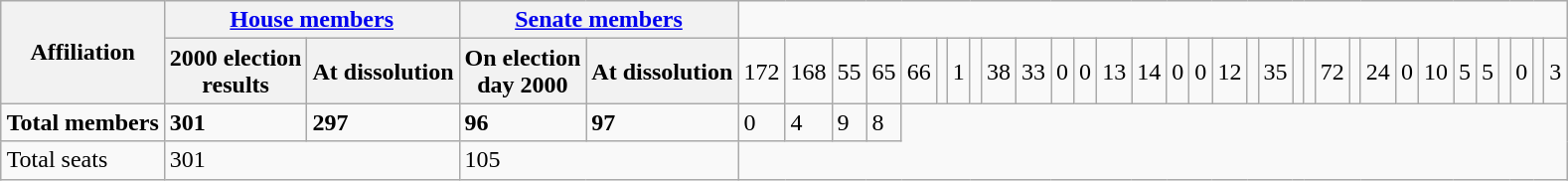<table class="wikitable" style="margin:1em auto;">
<tr>
<th colspan=2 rowspan=2>Affiliation</th>
<th colspan=2><a href='#'>House members</a></th>
<th colspan=2><a href='#'>Senate members</a></th>
</tr>
<tr>
<th>2000 election<br>results</th>
<th>At dissolution</th>
<th>On election<br>day 2000</th>
<th>At dissolution<br></th>
<td>172</td>
<td>168</td>
<td>55</td>
<td>65<br></td>
<td>66</td>
<td></td>
<td>1</td>
<td><br></td>
<td>38</td>
<td>33</td>
<td>0</td>
<td>0<br></td>
<td>13</td>
<td>14</td>
<td>0</td>
<td>0<br></td>
<td>12</td>
<td></td>
<td>35</td>
<td><br></td>
<td></td>
<td>72</td>
<td></td>
<td>24<br></td>
<td>0</td>
<td>10</td>
<td>5</td>
<td>5<br></td>
<td></td>
<td>0</td>
<td></td>
<td>3</td>
</tr>
<tr>
<td colspan=2><strong>Total members</strong></td>
<td><strong>301</strong></td>
<td><strong>297</strong></td>
<td><strong>96</strong></td>
<td><strong>97</strong><br></td>
<td>0</td>
<td>4</td>
<td>9</td>
<td>8</td>
</tr>
<tr>
<td colspan=2>Total seats</td>
<td colspan=2>301</td>
<td colspan=2>105</td>
</tr>
</table>
